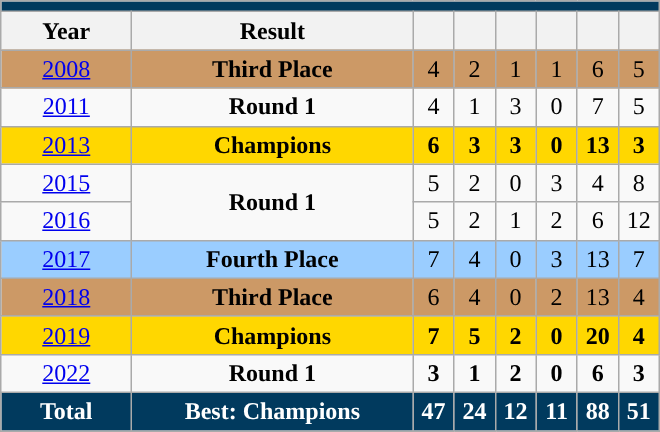<table class="wikitable" style="text-align: center">
<tr>
<th colspan=9 style="background: #013A5E; color: #FFFFFF;"><a href='#'></a></th>
</tr>
<tr>
<th width=80>Year</th>
<th width=180>Result</th>
<th width=20></th>
<th width=20></th>
<th width=20></th>
<th width=20></th>
<th width=20></th>
<th width=20></th>
</tr>
<tr bgcolor=cc9966>
<td> <a href='#'>2008</a></td>
<td><strong>Third Place</strong></td>
<td>4</td>
<td>2</td>
<td>1</td>
<td>1</td>
<td>6</td>
<td>5</td>
</tr>
<tr>
<td> <a href='#'>2011</a></td>
<td><strong>Round 1</strong></td>
<td>4</td>
<td>1</td>
<td>3</td>
<td>0</td>
<td>7</td>
<td>5</td>
</tr>
<tr style="background:gold;">
<td> <a href='#'>2013</a></td>
<td><strong>Champions</strong></td>
<td><strong>6</strong></td>
<td><strong>3</strong></td>
<td><strong>3</strong></td>
<td><strong>0</strong></td>
<td><strong>13</strong></td>
<td><strong>3</strong></td>
</tr>
<tr>
<td> <a href='#'>2015</a></td>
<td rowspan=2><strong>Round 1</strong></td>
<td>5</td>
<td>2</td>
<td>0</td>
<td>3</td>
<td>4</td>
<td>8</td>
</tr>
<tr>
<td> <a href='#'>2016</a></td>
<td>5</td>
<td>2</td>
<td>1</td>
<td>2</td>
<td>6</td>
<td>12</td>
</tr>
<tr style="background:#9acdff;">
<td> <a href='#'>2017</a></td>
<td><strong>Fourth Place</strong></td>
<td>7</td>
<td>4</td>
<td>0</td>
<td>3</td>
<td>13</td>
<td>7</td>
</tr>
<tr bgcolor=cc9966>
<td> <a href='#'>2018</a></td>
<td><strong>Third Place</strong></td>
<td>6</td>
<td>4</td>
<td>0</td>
<td>2</td>
<td>13</td>
<td>4</td>
</tr>
<tr style="background:gold;">
<td> <a href='#'>2019</a></td>
<td><strong>Champions</strong></td>
<td><strong>7</strong></td>
<td><strong>5</strong></td>
<td><strong>2</strong></td>
<td><strong>0</strong></td>
<td><strong>20</strong></td>
<td><strong>4</strong></td>
</tr>
<tr>
<td> <a href='#'>2022</a></td>
<td><strong>Round 1</strong></td>
<td><strong>3</strong></td>
<td><strong>1</strong></td>
<td><strong>2</strong></td>
<td><strong>0</strong></td>
<td><strong>6</strong></td>
<td><strong>3</strong></td>
</tr>
<tr>
<td style="background: #013A5E; color: #FFFFFF;"><strong>Total</strong></td>
<td style="background: #013A5E; color: #FFFFFF;"><strong>Best: Champions</strong></td>
<td style="background: #013A5E; color: #FFFFFF;"><strong>47</strong></td>
<td style="background: #013A5E; color: #FFFFFF;"><strong>24</strong></td>
<td style="background: #013A5E; color: #FFFFFF;"><strong>12</strong></td>
<td style="background: #013A5E; color: #FFFFFF;"><strong>11</strong></td>
<td style="background: #013A5E; color: #FFFFFF;"><strong>88</strong></td>
<td style="background: #013A5E; color: #FFFFFF;"><strong>51</strong></td>
</tr>
</table>
